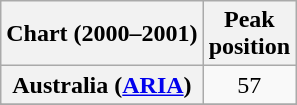<table class="wikitable plainrowheaders sortable" style="text-align:center">
<tr>
<th scope="col">Chart (2000–2001)</th>
<th scope="col">Peak<br>position</th>
</tr>
<tr>
<th scope="row">Australia (<a href='#'>ARIA</a>)</th>
<td>57</td>
</tr>
<tr>
</tr>
<tr>
</tr>
<tr>
</tr>
<tr>
</tr>
<tr>
</tr>
<tr>
</tr>
<tr>
</tr>
<tr>
</tr>
<tr>
</tr>
<tr>
</tr>
</table>
